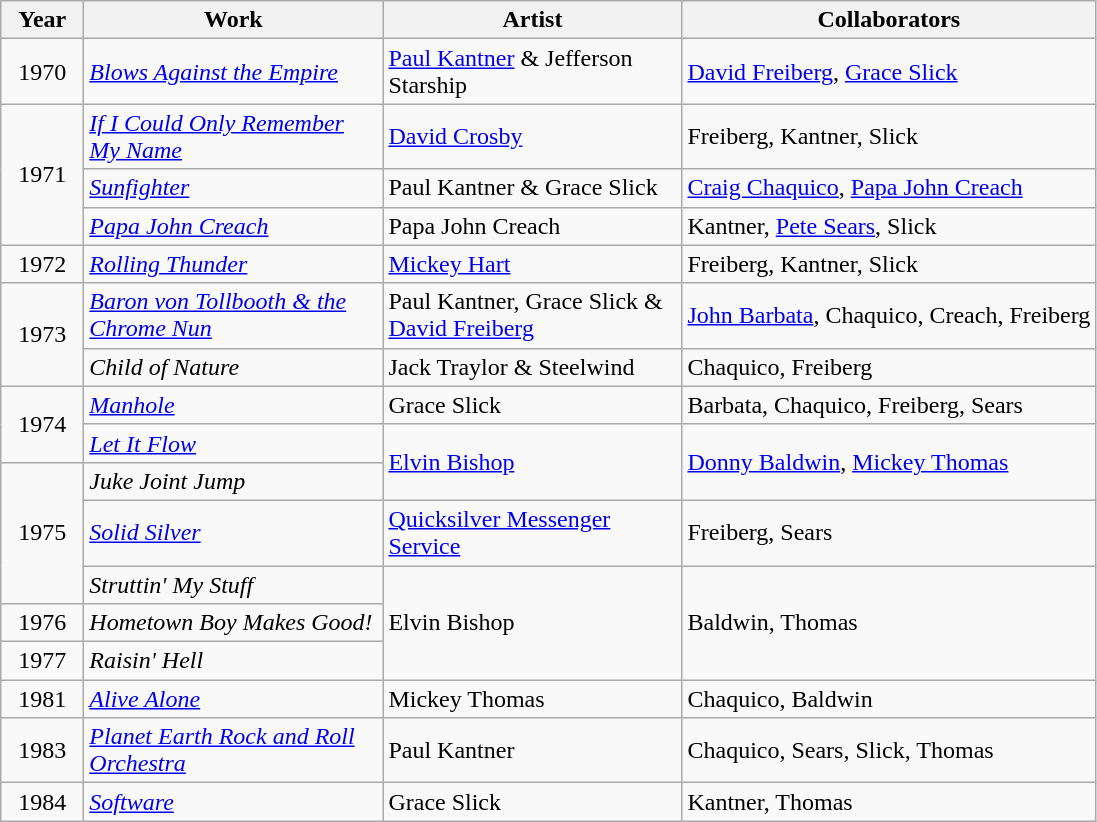<table class="wikitable sortable">
<tr>
<th style="width:3em">Year</th>
<th style="width:12em">Work</th>
<th style="width:12em">Artist</th>
<th class="unsortable">Collaborators</th>
</tr>
<tr>
<td align="center">1970</td>
<td><em><a href='#'>Blows Against the Empire</a></em></td>
<td><a href='#'>Paul Kantner</a> & Jefferson Starship</td>
<td><a href='#'>David Freiberg</a>, <a href='#'>Grace Slick</a></td>
</tr>
<tr>
<td align="center" rowspan="3">1971</td>
<td><em><a href='#'>If I Could Only Remember My Name</a></em></td>
<td><a href='#'>David Crosby</a></td>
<td>Freiberg, Kantner, Slick</td>
</tr>
<tr>
<td><em><a href='#'>Sunfighter</a></em></td>
<td>Paul Kantner & Grace Slick</td>
<td><a href='#'>Craig Chaquico</a>, <a href='#'>Papa John Creach</a></td>
</tr>
<tr>
<td><em><a href='#'>Papa John Creach</a></em></td>
<td>Papa John Creach</td>
<td>Kantner, <a href='#'>Pete Sears</a>, Slick</td>
</tr>
<tr>
<td align="center">1972</td>
<td><em><a href='#'>Rolling Thunder</a></em></td>
<td><a href='#'>Mickey Hart</a></td>
<td>Freiberg, Kantner, Slick</td>
</tr>
<tr>
<td align="center" rowspan="2">1973</td>
<td><em><a href='#'>Baron von Tollbooth & the Chrome Nun</a></em></td>
<td>Paul Kantner, Grace Slick & <a href='#'>David Freiberg</a></td>
<td><a href='#'>John Barbata</a>, Chaquico, Creach, Freiberg</td>
</tr>
<tr>
<td><em>Child of Nature</em></td>
<td>Jack Traylor & Steelwind</td>
<td>Chaquico, Freiberg</td>
</tr>
<tr>
<td align="center" rowspan="2">1974</td>
<td><em><a href='#'>Manhole</a></em></td>
<td>Grace Slick</td>
<td>Barbata, Chaquico, Freiberg, Sears</td>
</tr>
<tr>
<td><em><a href='#'>Let It Flow</a></em></td>
<td rowspan="2"><a href='#'>Elvin Bishop</a></td>
<td rowspan="2"><a href='#'>Donny Baldwin</a>, <a href='#'>Mickey Thomas</a></td>
</tr>
<tr>
<td align="center" rowspan="3">1975</td>
<td><em>Juke Joint Jump</em></td>
</tr>
<tr>
<td><em><a href='#'>Solid Silver</a></em></td>
<td><a href='#'>Quicksilver Messenger Service</a></td>
<td>Freiberg, Sears</td>
</tr>
<tr>
<td><em>Struttin' My Stuff</em></td>
<td rowspan="3">Elvin Bishop</td>
<td rowspan="3">Baldwin, Thomas</td>
</tr>
<tr>
<td align="center">1976</td>
<td><em>Hometown Boy Makes Good!</em></td>
</tr>
<tr>
<td align="center">1977</td>
<td><em>Raisin' Hell</em></td>
</tr>
<tr>
<td align="center">1981</td>
<td><em><a href='#'>Alive Alone</a></em></td>
<td>Mickey Thomas</td>
<td>Chaquico, Baldwin</td>
</tr>
<tr>
<td align="center">1983</td>
<td><em><a href='#'>Planet Earth Rock and Roll Orchestra</a></em></td>
<td>Paul Kantner</td>
<td>Chaquico, Sears, Slick, Thomas</td>
</tr>
<tr>
<td align="center">1984</td>
<td><em><a href='#'>Software</a></em></td>
<td>Grace Slick</td>
<td>Kantner, Thomas</td>
</tr>
</table>
